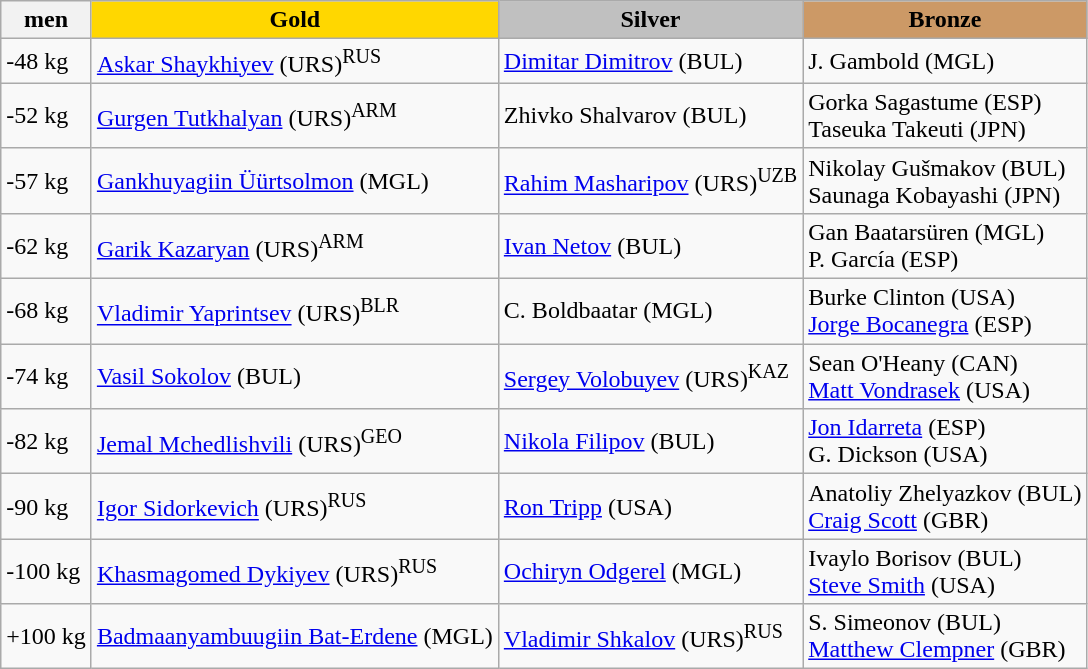<table class="wikitable">
<tr>
<th>men</th>
<th style="background: gold">Gold</th>
<th style="background: silver">Silver</th>
<th style="background: #cc9966">Bronze</th>
</tr>
<tr>
<td>-48 kg</td>
<td> <a href='#'>Askar Shaykhiyev</a> (URS)<sup>RUS</sup></td>
<td> <a href='#'>Dimitar Dimitrov</a> (BUL)</td>
<td> J. Gambold (MGL)</td>
</tr>
<tr>
<td>-52 kg</td>
<td> <a href='#'>Gurgen Tutkhalyan</a> (URS)<sup>ARM</sup></td>
<td> Zhivko Shalvarov (BUL)</td>
<td> Gorka Sagastume (ESP) <br>  Taseuka Takeuti (JPN)</td>
</tr>
<tr>
<td>-57 kg</td>
<td> <a href='#'>Gankhuyagiin Üürtsolmon</a> (MGL)</td>
<td> <a href='#'>Rahim Masharipov</a> (URS)<sup>UZB</sup></td>
<td> Nikolay Gušmakov (BUL) <br>  Saunaga Kobayashi (JPN)</td>
</tr>
<tr>
<td>-62 kg</td>
<td> <a href='#'>Garik Kazaryan</a> (URS)<sup>ARM</sup></td>
<td> <a href='#'>Ivan Netov</a> (BUL)</td>
<td> Gan Baatarsüren (MGL) <br>  P. García (ESP)</td>
</tr>
<tr>
<td>-68 kg</td>
<td> <a href='#'>Vladimir Yaprintsev</a> (URS)<sup>BLR</sup></td>
<td> C. Boldbaatar (MGL)</td>
<td> Burke Clinton (USA) <br>  <a href='#'>Jorge Bocanegra</a> (ESP)</td>
</tr>
<tr>
<td>-74 kg</td>
<td> <a href='#'>Vasil Sokolov</a> (BUL)</td>
<td> <a href='#'>Sergey Volobuyev</a> (URS)<sup>KAZ</sup></td>
<td> Sean O'Heany  (CAN) <br>  <a href='#'>Matt Vondrasek</a> (USA)</td>
</tr>
<tr>
<td>-82 kg</td>
<td> <a href='#'>Jemal Mchedlishvili</a> (URS)<sup>GEO</sup></td>
<td> <a href='#'>Nikola Filipov</a> (BUL)</td>
<td> <a href='#'>Jon Idarreta</a> (ESP) <br>  G. Dickson (USA)</td>
</tr>
<tr>
<td>-90 kg</td>
<td> <a href='#'>Igor Sidorkevich</a> (URS)<sup>RUS</sup></td>
<td> <a href='#'>Ron Tripp</a> (USA)</td>
<td> Anatoliy Zhelyazkov (BUL) <br>  <a href='#'>Craig Scott</a> (GBR)</td>
</tr>
<tr>
<td>-100 kg</td>
<td> <a href='#'>Khasmagomed Dykiyev</a> (URS)<sup>RUS</sup></td>
<td> <a href='#'>Ochiryn Odgerel</a> (MGL)</td>
<td> Ivaylo Borisov (BUL) <br>  <a href='#'>Steve Smith</a> (USA)</td>
</tr>
<tr>
<td>+100 kg</td>
<td> <a href='#'>Badmaanyambuugiin Bat-Erdene</a> (MGL)</td>
<td> <a href='#'>Vladimir Shkalov</a> (URS)<sup>RUS</sup></td>
<td> S. Simeonov (BUL) <br>  <a href='#'>Matthew Clempner</a> (GBR)</td>
</tr>
</table>
